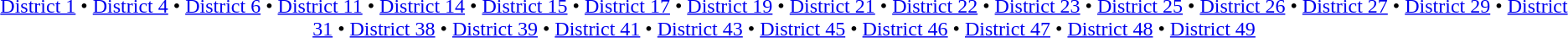<table id=toc class=toc summary=Contents>
<tr>
<td align=center><br><a href='#'>District 1</a> • <a href='#'>District 4</a> • <a href='#'>District 6</a> • <a href='#'>District 11</a> • <a href='#'>District 14</a> • <a href='#'>District 15</a> •  <a href='#'>District 17</a> • <a href='#'>District 19</a> • <a href='#'>District 21</a> • <a href='#'>District 22</a> • <a href='#'>District 23</a> • <a href='#'>District 25</a> • <a href='#'>District 26</a> • <a href='#'>District 27</a> • <a href='#'>District 29</a> • <a href='#'>District 31</a> • <a href='#'>District 38</a> • <a href='#'>District 39</a> • <a href='#'>District 41</a> • <a href='#'>District 43</a> • <a href='#'>District 45</a> • <a href='#'>District 46</a> • <a href='#'>District 47</a> • <a href='#'>District 48</a> • <a href='#'>District 49</a></td>
</tr>
</table>
